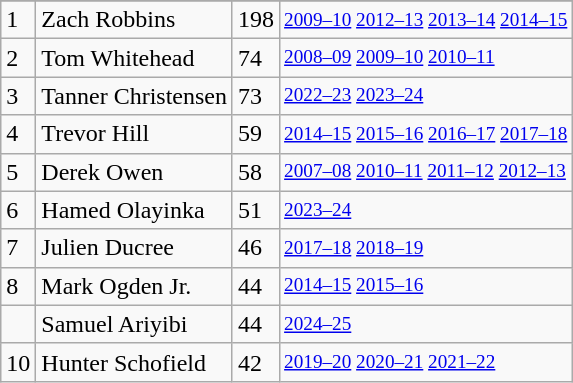<table class="wikitable">
<tr>
</tr>
<tr>
<td>1</td>
<td>Zach Robbins</td>
<td>198</td>
<td style="font-size:80%;"><a href='#'>2009–10</a> <a href='#'>2012–13</a> <a href='#'>2013–14</a> <a href='#'>2014–15</a></td>
</tr>
<tr>
<td>2</td>
<td>Tom Whitehead</td>
<td>74</td>
<td style="font-size:80%;"><a href='#'>2008–09</a> <a href='#'>2009–10</a> <a href='#'>2010–11</a></td>
</tr>
<tr>
<td>3</td>
<td>Tanner Christensen</td>
<td>73</td>
<td style="font-size:80%;"><a href='#'>2022–23</a> <a href='#'>2023–24</a></td>
</tr>
<tr>
<td>4</td>
<td>Trevor Hill</td>
<td>59</td>
<td style="font-size:80%;"><a href='#'>2014–15</a> <a href='#'>2015–16</a> <a href='#'>2016–17</a> <a href='#'>2017–18</a></td>
</tr>
<tr>
<td>5</td>
<td>Derek Owen</td>
<td>58</td>
<td style="font-size:80%;"><a href='#'>2007–08</a> <a href='#'>2010–11</a> <a href='#'>2011–12</a> <a href='#'>2012–13</a></td>
</tr>
<tr>
<td>6</td>
<td>Hamed Olayinka</td>
<td>51</td>
<td style="font-size:80%;"><a href='#'>2023–24</a></td>
</tr>
<tr>
<td>7</td>
<td>Julien Ducree</td>
<td>46</td>
<td style="font-size:80%;"><a href='#'>2017–18</a> <a href='#'>2018–19</a></td>
</tr>
<tr>
<td>8</td>
<td>Mark Ogden Jr.</td>
<td>44</td>
<td style="font-size:80%;"><a href='#'>2014–15</a> <a href='#'>2015–16</a></td>
</tr>
<tr>
<td></td>
<td>Samuel Ariyibi</td>
<td>44</td>
<td style="font-size:80%;"><a href='#'>2024–25</a></td>
</tr>
<tr>
<td>10</td>
<td>Hunter Schofield</td>
<td>42</td>
<td style="font-size:80%;"><a href='#'>2019–20</a> <a href='#'>2020–21</a> <a href='#'>2021–22</a></td>
</tr>
</table>
